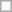<table class=wikitable>
<tr>
<td> </td>
</tr>
</table>
